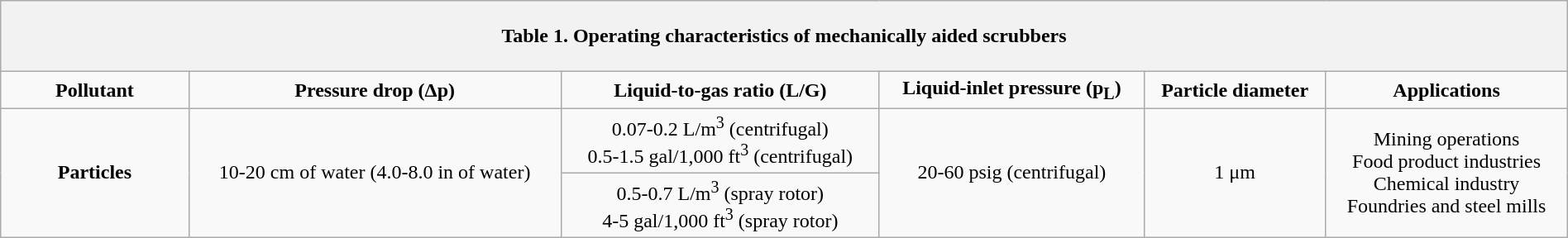<table class="wikitable" style="width:100%; align:center; cellpadding:4">
<tr>
<th colspan="6" style="height:50px; align:center">Table 1. Operating characteristics of mechanically aided scrubbers</th>
</tr>
<tr>
<td align="center" width="12%"><strong>Pollutant</strong></td>
<td align="center"><strong>Pressure drop (Δp)</strong></td>
<td align="center"><strong>Liquid-to-gas ratio (L/G)</strong></td>
<td align="center"><strong>Liquid-inlet pressure (p<sub>L</sub>)</strong></td>
<td align="center"><strong>Particle diameter</strong></td>
<td align="center"><strong>Applications</strong></td>
</tr>
<tr>
<td align="center" width="12%" rowspan="2"><strong>Particles</strong></td>
<td align="center" rowspan="2">10-20 cm of water (4.0-8.0 in of water)</td>
<td align="center">0.07-0.2 L/m<sup>3</sup> (centrifugal)<br>0.5-1.5 gal/1,000 ft<sup>3</sup> (centrifugal)</td>
<td align="center" rowspan="2">20-60 psig (centrifugal)</td>
<td align="center" rowspan="2">1 μm</td>
<td align="center" rowspan="2">Mining operations<br>Food product industries<br>Chemical industry<br>Foundries and steel mills</td>
</tr>
<tr>
<td align="center">0.5-0.7 L/m<sup>3</sup> (spray rotor)<br>4-5 gal/1,000 ft<sup>3</sup> (spray rotor)</td>
</tr>
</table>
